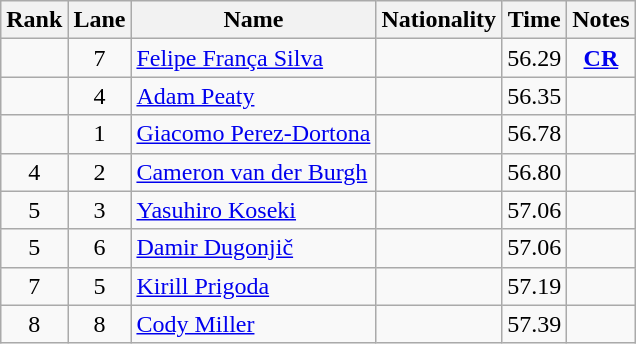<table class="wikitable sortable" style="text-align:center">
<tr>
<th>Rank</th>
<th>Lane</th>
<th>Name</th>
<th>Nationality</th>
<th>Time</th>
<th>Notes</th>
</tr>
<tr>
<td></td>
<td>7</td>
<td align=left><a href='#'>Felipe França Silva</a></td>
<td align=left></td>
<td>56.29</td>
<td><strong><a href='#'>CR</a></strong></td>
</tr>
<tr>
<td></td>
<td>4</td>
<td align=left><a href='#'>Adam Peaty</a></td>
<td align=left></td>
<td>56.35</td>
<td></td>
</tr>
<tr>
<td></td>
<td>1</td>
<td align=left><a href='#'>Giacomo Perez-Dortona</a></td>
<td align=left></td>
<td>56.78</td>
<td></td>
</tr>
<tr>
<td>4</td>
<td>2</td>
<td align=left><a href='#'>Cameron van der Burgh</a></td>
<td align=left></td>
<td>56.80</td>
<td></td>
</tr>
<tr>
<td>5</td>
<td>3</td>
<td align=left><a href='#'>Yasuhiro Koseki</a></td>
<td align=left></td>
<td>57.06</td>
<td></td>
</tr>
<tr>
<td>5</td>
<td>6</td>
<td align=left><a href='#'>Damir Dugonjič</a></td>
<td align=left></td>
<td>57.06</td>
<td></td>
</tr>
<tr>
<td>7</td>
<td>5</td>
<td align=left><a href='#'>Kirill Prigoda</a></td>
<td align=left></td>
<td>57.19</td>
<td></td>
</tr>
<tr>
<td>8</td>
<td>8</td>
<td align=left><a href='#'>Cody Miller</a></td>
<td align=left></td>
<td>57.39</td>
<td></td>
</tr>
</table>
